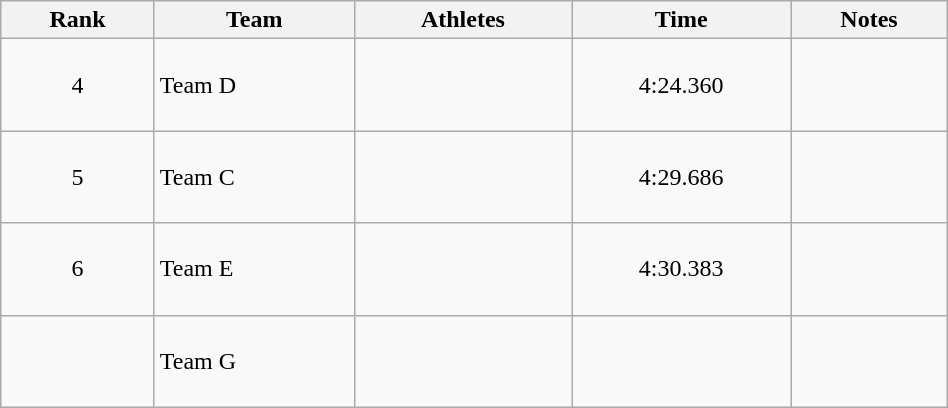<table class="wikitable sortable" style="text-align:center" width=50%>
<tr>
<th>Rank</th>
<th>Team</th>
<th>Athletes</th>
<th>Time</th>
<th>Notes</th>
</tr>
<tr>
<td>4</td>
<td align=left>Team D</td>
<td align=left><br><br><br></td>
<td>4:24.360</td>
<td></td>
</tr>
<tr>
<td>5</td>
<td align=left>Team C</td>
<td align=left><br><br><br></td>
<td>4:29.686</td>
<td></td>
</tr>
<tr>
<td>6</td>
<td align=left>Team E</td>
<td align=left><br><br><br></td>
<td>4:30.383</td>
<td></td>
</tr>
<tr>
<td></td>
<td align=left>Team G</td>
<td align=left><br><br><br></td>
<td></td>
<td></td>
</tr>
</table>
